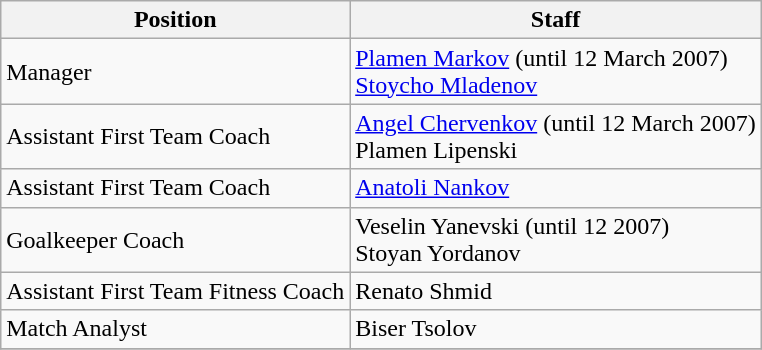<table class="wikitable">
<tr>
<th>Position</th>
<th>Staff</th>
</tr>
<tr>
<td>Manager</td>
<td> <a href='#'>Plamen Markov</a> (until 12 March 2007)<br> <a href='#'>Stoycho Mladenov</a></td>
</tr>
<tr>
<td>Assistant First Team Coach</td>
<td> <a href='#'>Angel Chervenkov</a> (until 12 March 2007)<br> Plamen Lipenski</td>
</tr>
<tr>
<td>Assistant First Team Coach</td>
<td> <a href='#'>Anatoli Nankov</a></td>
</tr>
<tr>
<td>Goalkeeper Coach</td>
<td> Veselin Yanevski (until 12 2007)<br> Stoyan Yordanov</td>
</tr>
<tr>
<td>Assistant First Team Fitness Coach</td>
<td> Renato Shmid</td>
</tr>
<tr>
<td>Match Analyst</td>
<td> Biser Tsolov</td>
</tr>
<tr>
</tr>
</table>
